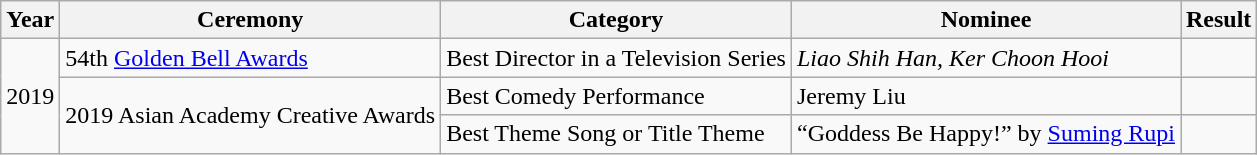<table class="wikitable">
<tr>
<th>Year</th>
<th>Ceremony</th>
<th>Category</th>
<th>Nominee</th>
<th>Result</th>
</tr>
<tr>
<td rowspan=3>2019</td>
<td>54th <a href='#'>Golden Bell Awards</a></td>
<td>Best Director in a Television Series</td>
<td><em>Liao Shih Han, Ker Choon Hooi</em></td>
<td></td>
</tr>
<tr>
<td rowspan=2>2019 Asian Academy Creative Awards</td>
<td>Best Comedy Performance</td>
<td>Jeremy Liu</td>
<td></td>
</tr>
<tr>
<td>Best Theme Song or Title Theme</td>
<td>“Goddess Be Happy!” by <a href='#'>Suming Rupi</a></td>
<td></td>
</tr>
</table>
